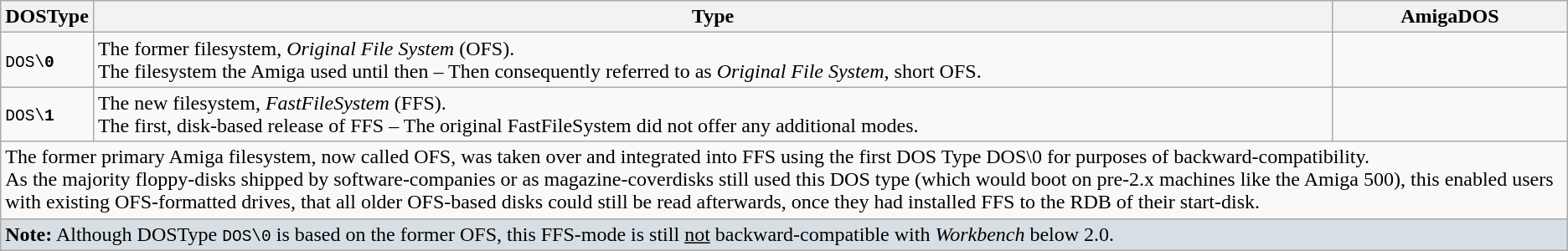<table class="wikitable">
<tr>
<th style="width: 5%">DOSType</th>
<th>Type</th>
<th style="width: 15%">AmigaDOS</th>
</tr>
<tr>
<td><code>DOS\<strong>0</strong></code></td>
<td>The former filesystem, <em>Original File System</em> (OFS).<br>The filesystem the Amiga used until then – Then consequently referred to as <em>Original File System</em>, short OFS.</td>
<td></td>
</tr>
<tr>
<td><code>DOS\<strong>1</strong></code></td>
<td>The new filesystem, <em>FastFileSystem</em> (FFS).<br>The first, disk-based release of FFS – The original FastFileSystem did not offer any additional modes.</td>
<td></td>
</tr>
<tr>
<td colspan="3">The former primary Amiga filesystem, now called OFS, was taken over and integrated into FFS using the first DOS Type DOS\0 for purposes of backward-compatibility.<br>As the majority floppy-disks shipped by software-companies or as magazine-coverdisks still used this DOS type (which would boot on pre-2.x machines like the Amiga 500), this enabled users with existing OFS-formatted drives, that all older OFS-based disks could still be read afterwards, once they had installed FFS to the RDB of their start-disk.</td>
</tr>
<tr>
<td colspan="3" style="background-color:#d7dfe4"><strong>Note:</strong> Although DOSType <code>DOS\0</code> is based on the former OFS, this FFS-mode is still <u>not</u> backward-compatible with <em>Workbench</em> below 2.0.</td>
</tr>
</table>
